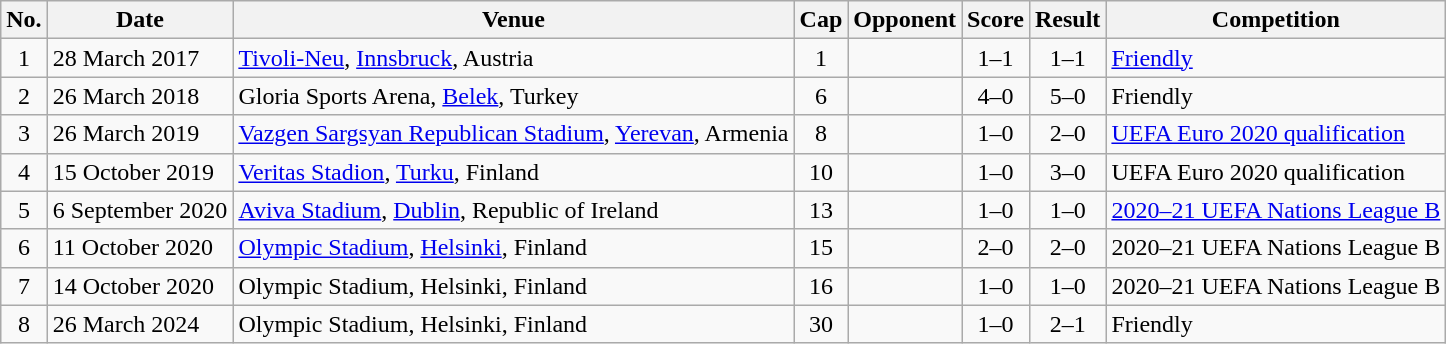<table class="wikitable sortable">
<tr>
<th scope="col">No.</th>
<th scope="col">Date</th>
<th scope="col">Venue</th>
<th scope="col">Cap</th>
<th scope="col">Opponent</th>
<th scope="col">Score</th>
<th scope="col">Result</th>
<th scope="col">Competition</th>
</tr>
<tr>
<td style="text-align:center">1</td>
<td>28 March 2017</td>
<td><a href='#'>Tivoli-Neu</a>, <a href='#'>Innsbruck</a>, Austria</td>
<td style="text-align:center">1</td>
<td></td>
<td style="text-align:center">1–1</td>
<td style="text-align:center">1–1</td>
<td><a href='#'>Friendly</a></td>
</tr>
<tr>
<td style="text-align:center">2</td>
<td>26 March 2018</td>
<td>Gloria Sports Arena, <a href='#'>Belek</a>, Turkey</td>
<td style="text-align:center">6</td>
<td></td>
<td style="text-align:center">4–0</td>
<td style="text-align:center">5–0</td>
<td>Friendly</td>
</tr>
<tr>
<td style="text-align:center">3</td>
<td>26 March 2019</td>
<td><a href='#'>Vazgen Sargsyan Republican Stadium</a>, <a href='#'>Yerevan</a>, Armenia</td>
<td style="text-align:center">8</td>
<td></td>
<td style="text-align:center">1–0</td>
<td style="text-align:center">2–0</td>
<td><a href='#'>UEFA Euro 2020 qualification</a></td>
</tr>
<tr>
<td style="text-align:center">4</td>
<td>15 October 2019</td>
<td><a href='#'>Veritas Stadion</a>, <a href='#'>Turku</a>, Finland</td>
<td style="text-align:center">10</td>
<td></td>
<td style="text-align:center">1–0</td>
<td style="text-align:center">3–0</td>
<td>UEFA Euro 2020 qualification</td>
</tr>
<tr>
<td style="text-align:center">5</td>
<td>6 September 2020</td>
<td><a href='#'>Aviva Stadium</a>, <a href='#'>Dublin</a>, Republic of Ireland</td>
<td style="text-align:center">13</td>
<td></td>
<td style="text-align:center">1–0</td>
<td style="text-align:center">1–0</td>
<td><a href='#'>2020–21 UEFA Nations League B</a></td>
</tr>
<tr>
<td style="text-align:center">6</td>
<td>11 October 2020</td>
<td><a href='#'>Olympic Stadium</a>, <a href='#'>Helsinki</a>, Finland</td>
<td style="text-align:center">15</td>
<td></td>
<td style="text-align:center">2–0</td>
<td style="text-align:center">2–0</td>
<td>2020–21 UEFA Nations League B</td>
</tr>
<tr>
<td style="text-align:center">7</td>
<td>14 October 2020</td>
<td>Olympic Stadium, Helsinki, Finland</td>
<td style="text-align:center">16</td>
<td></td>
<td style="text-align:center">1–0</td>
<td style="text-align:center">1–0</td>
<td>2020–21 UEFA Nations League B</td>
</tr>
<tr>
<td style="text-align:center">8</td>
<td>26 March 2024</td>
<td>Olympic Stadium, Helsinki, Finland</td>
<td style="text-align:center">30</td>
<td></td>
<td style="text-align:center">1–0</td>
<td style="text-align:center">2–1</td>
<td>Friendly</td>
</tr>
</table>
